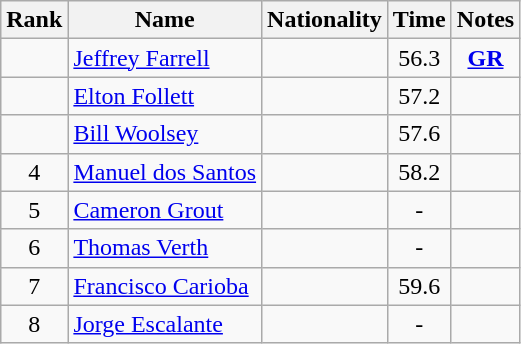<table class="wikitable sortable" style="text-align:center">
<tr>
<th>Rank</th>
<th>Name</th>
<th>Nationality</th>
<th>Time</th>
<th>Notes</th>
</tr>
<tr>
<td></td>
<td align=left><a href='#'>Jeffrey Farrell</a></td>
<td align=left></td>
<td>56.3</td>
<td><strong><a href='#'>GR</a></strong></td>
</tr>
<tr>
<td></td>
<td align=left><a href='#'>Elton Follett</a></td>
<td align=left></td>
<td>57.2</td>
<td></td>
</tr>
<tr>
<td></td>
<td align=left><a href='#'>Bill Woolsey</a></td>
<td align=left></td>
<td>57.6</td>
<td></td>
</tr>
<tr>
<td>4</td>
<td align=left><a href='#'>Manuel dos Santos</a></td>
<td align=left></td>
<td>58.2</td>
<td></td>
</tr>
<tr>
<td>5</td>
<td align=left><a href='#'>Cameron Grout</a></td>
<td align=left></td>
<td>-</td>
<td></td>
</tr>
<tr>
<td>6</td>
<td align=left><a href='#'>Thomas Verth</a></td>
<td align=left></td>
<td>-</td>
<td></td>
</tr>
<tr>
<td>7</td>
<td align=left><a href='#'>Francisco Carioba</a></td>
<td align=left></td>
<td>59.6</td>
<td></td>
</tr>
<tr>
<td>8</td>
<td align=left><a href='#'>Jorge Escalante</a></td>
<td align=left></td>
<td>-</td>
<td></td>
</tr>
</table>
